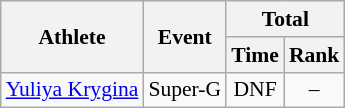<table class="wikitable" style="font-size:90%">
<tr>
<th rowspan="2">Athlete</th>
<th rowspan="2">Event</th>
<th colspan="2">Total</th>
</tr>
<tr>
<th>Time</th>
<th>Rank</th>
</tr>
<tr>
<td><a href='#'>Yuliya Krygina</a></td>
<td>Super-G</td>
<td align="center">DNF</td>
<td align="center">–</td>
</tr>
</table>
